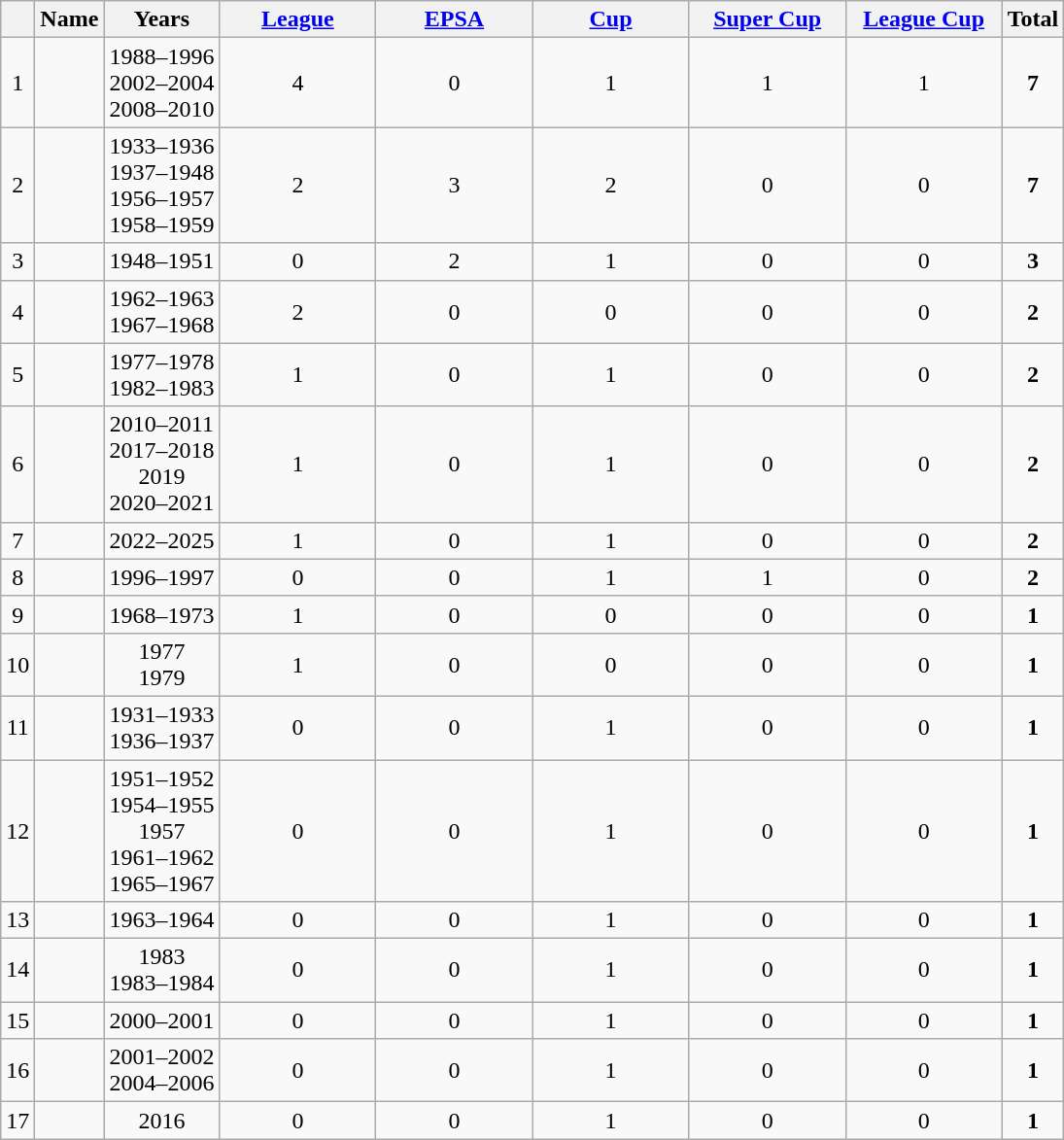<table class="wikitable sortable" style=text-align:center;>
<tr>
<th></th>
<th>Name</th>
<th>Years</th>
<th width=100><a href='#'>League</a></th>
<th width=100><a href='#'>EPSA</a></th>
<th width=100><a href='#'>Cup</a></th>
<th width=100><a href='#'>Super Cup</a></th>
<th width=100><a href='#'>League Cup</a></th>
<th>Total</th>
</tr>
<tr>
<td>1</td>
<td align=left></td>
<td>1988–1996<br>2002–2004<br>2008–2010</td>
<td>4</td>
<td>0</td>
<td>1</td>
<td>1</td>
<td>1</td>
<td><strong>7</strong></td>
</tr>
<tr>
<td>2</td>
<td align=left></td>
<td>1933–1936<br>1937–1948<br>1956–1957<br>1958–1959</td>
<td>2</td>
<td>3</td>
<td>2</td>
<td>0</td>
<td>0</td>
<td><strong>7</strong></td>
</tr>
<tr>
<td>3</td>
<td align=left></td>
<td>1948–1951</td>
<td>0</td>
<td>2</td>
<td>1</td>
<td>0</td>
<td>0</td>
<td><strong>3</strong></td>
</tr>
<tr>
<td>4</td>
<td align=left></td>
<td>1962–1963<br>1967–1968</td>
<td>2</td>
<td>0</td>
<td>0</td>
<td>0</td>
<td>0</td>
<td><strong>2</strong></td>
</tr>
<tr>
<td>5</td>
<td align=left></td>
<td>1977–1978<br>1982–1983</td>
<td>1</td>
<td>0</td>
<td>1</td>
<td>0</td>
<td>0</td>
<td><strong>2</strong></td>
</tr>
<tr>
<td>6</td>
<td align=left></td>
<td>2010–2011<br>2017–2018<br>2019<br>2020–2021</td>
<td>1</td>
<td>0</td>
<td>1</td>
<td>0</td>
<td>0</td>
<td><strong>2</strong></td>
</tr>
<tr>
<td>7</td>
<td align=left></td>
<td>2022–2025</td>
<td>1</td>
<td>0</td>
<td>1</td>
<td>0</td>
<td>0</td>
<td><strong>2</strong></td>
</tr>
<tr>
<td>8</td>
<td align=left></td>
<td>1996–1997</td>
<td>0</td>
<td>0</td>
<td>1</td>
<td>1</td>
<td>0</td>
<td><strong>2</strong></td>
</tr>
<tr>
<td>9</td>
<td align=left></td>
<td>1968–1973</td>
<td>1</td>
<td>0</td>
<td>0</td>
<td>0</td>
<td>0</td>
<td><strong>1</strong></td>
</tr>
<tr>
<td>10</td>
<td align=left></td>
<td>1977<br>1979</td>
<td>1</td>
<td>0</td>
<td>0</td>
<td>0</td>
<td>0</td>
<td><strong>1</strong></td>
</tr>
<tr>
<td>11</td>
<td align=left></td>
<td>1931–1933<br>1936–1937</td>
<td>0</td>
<td>0</td>
<td>1</td>
<td>0</td>
<td>0</td>
<td><strong>1</strong></td>
</tr>
<tr>
<td>12</td>
<td align=left></td>
<td>1951–1952<br>1954–1955<br>1957<br>1961–1962<br>1965–1967</td>
<td>0</td>
<td>0</td>
<td>1</td>
<td>0</td>
<td>0</td>
<td><strong>1</strong></td>
</tr>
<tr>
<td>13</td>
<td align=left></td>
<td>1963–1964</td>
<td>0</td>
<td>0</td>
<td>1</td>
<td>0</td>
<td>0</td>
<td><strong>1</strong></td>
</tr>
<tr>
<td>14</td>
<td align=left></td>
<td>1983<br>1983–1984</td>
<td>0</td>
<td>0</td>
<td>1</td>
<td>0</td>
<td>0</td>
<td><strong>1</strong></td>
</tr>
<tr>
<td>15</td>
<td align=left></td>
<td>2000–2001</td>
<td>0</td>
<td>0</td>
<td>1</td>
<td>0</td>
<td>0</td>
<td><strong>1</strong></td>
</tr>
<tr>
<td>16</td>
<td align=left></td>
<td>2001–2002<br>2004–2006</td>
<td>0</td>
<td>0</td>
<td>1</td>
<td>0</td>
<td>0</td>
<td><strong>1</strong></td>
</tr>
<tr>
<td>17</td>
<td align=left></td>
<td>2016</td>
<td>0</td>
<td>0</td>
<td>1</td>
<td>0</td>
<td>0</td>
<td><strong>1</strong></td>
</tr>
</table>
